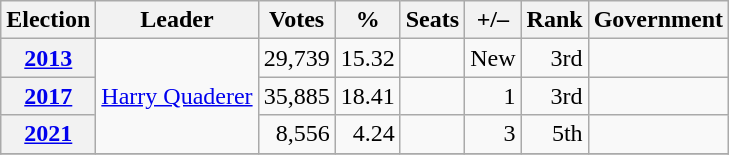<table class=wikitable style=text-align:right>
<tr>
<th>Election</th>
<th>Leader</th>
<th>Votes</th>
<th>%</th>
<th>Seats</th>
<th>+/–</th>
<th>Rank</th>
<th>Government</th>
</tr>
<tr>
<th><a href='#'>2013</a></th>
<td rowspan="3" align="left"><a href='#'>Harry Quaderer</a></td>
<td>29,739</td>
<td>15.32</td>
<td></td>
<td>New</td>
<td> 3rd</td>
<td></td>
</tr>
<tr>
<th><a href='#'>2017</a></th>
<td>35,885</td>
<td>18.41</td>
<td></td>
<td> 1</td>
<td> 3rd</td>
<td></td>
</tr>
<tr>
<th><a href='#'>2021</a></th>
<td>8,556</td>
<td>4.24</td>
<td></td>
<td> 3</td>
<td> 5th</td>
<td></td>
</tr>
<tr>
</tr>
</table>
